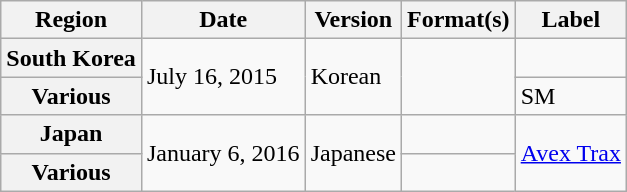<table class="wikitable plainrowheaders">
<tr>
<th>Region</th>
<th>Date</th>
<th>Version</th>
<th>Format(s)</th>
<th>Label</th>
</tr>
<tr>
<th scope="row">South Korea</th>
<td rowspan="2">July 16, 2015</td>
<td rowspan="2">Korean</td>
<td rowspan="2"></td>
<td></td>
</tr>
<tr>
<th scope="row">Various</th>
<td>SM</td>
</tr>
<tr>
<th scope="row">Japan</th>
<td rowspan="2">January 6, 2016</td>
<td rowspan="2">Japanese</td>
<td></td>
<td rowspan="2"><a href='#'>Avex Trax</a></td>
</tr>
<tr>
<th scope="row">Various</th>
<td></td>
</tr>
</table>
